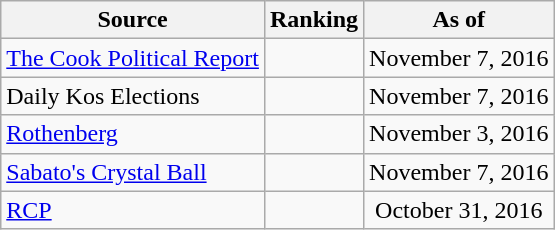<table class="wikitable" style="text-align:center">
<tr>
<th>Source</th>
<th>Ranking</th>
<th>As of</th>
</tr>
<tr>
<td align=left><a href='#'>The Cook Political Report</a></td>
<td></td>
<td>November 7, 2016</td>
</tr>
<tr>
<td align=left>Daily Kos Elections</td>
<td></td>
<td>November 7, 2016</td>
</tr>
<tr>
<td align=left><a href='#'>Rothenberg</a></td>
<td></td>
<td>November 3, 2016</td>
</tr>
<tr>
<td align=left><a href='#'>Sabato's Crystal Ball</a></td>
<td></td>
<td>November 7, 2016</td>
</tr>
<tr>
<td align="left"><a href='#'>RCP</a></td>
<td></td>
<td>October 31, 2016</td>
</tr>
</table>
